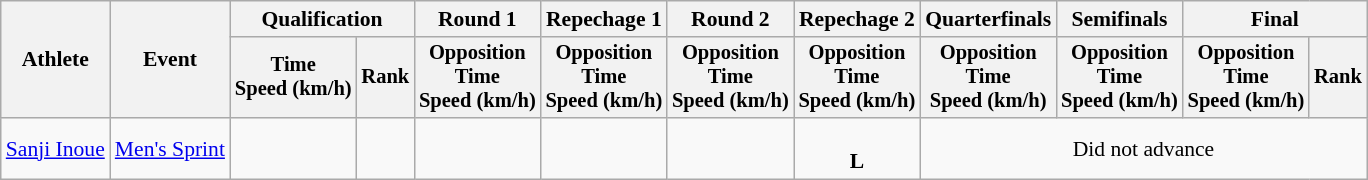<table class="wikitable" style="font-size:90%">
<tr>
<th rowspan=2>Athlete</th>
<th rowspan=2>Event</th>
<th colspan=2>Qualification</th>
<th>Round 1</th>
<th>Repechage 1</th>
<th>Round 2</th>
<th>Repechage 2</th>
<th>Quarterfinals</th>
<th>Semifinals</th>
<th colspan=2>Final</th>
</tr>
<tr style="font-size:95%">
<th>Time<br>Speed (km/h)</th>
<th>Rank</th>
<th>Opposition<br>Time<br>Speed (km/h)</th>
<th>Opposition<br>Time<br>Speed (km/h)</th>
<th>Opposition<br>Time<br>Speed (km/h)</th>
<th>Opposition<br>Time<br>Speed (km/h)</th>
<th>Opposition<br>Time<br>Speed (km/h)</th>
<th>Opposition<br>Time<br>Speed (km/h)</th>
<th>Opposition<br>Time<br>Speed (km/h)</th>
<th>Rank</th>
</tr>
<tr align=center>
<td><a href='#'>Sanji Inoue</a></td>
<td><a href='#'>Men's Sprint</a></td>
<td></td>
<td></td>
<td></td>
<td></td>
<td></td>
<td><br><strong>L</strong></td>
<td colspan=4>Did not advance</td>
</tr>
</table>
